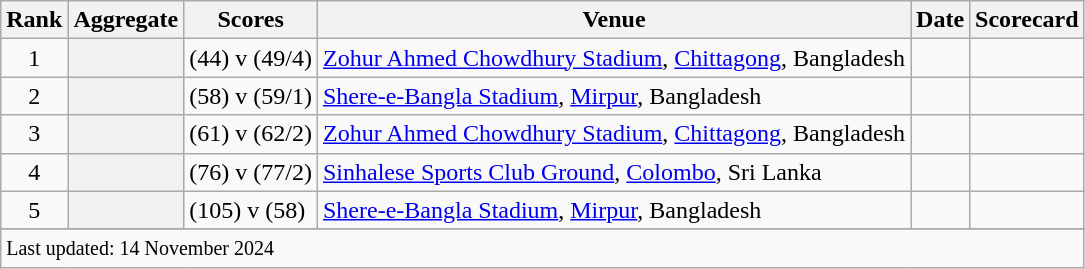<table class="wikitable plainrowheaders sortable">
<tr>
<th scope=col>Rank</th>
<th scope=col>Aggregate</th>
<th scope=col>Scores</th>
<th scope=col>Venue</th>
<th scope=col>Date</th>
<th scope=col>Scorecard</th>
</tr>
<tr>
<td align=center>1</td>
<th scope=row style=text-align:center;></th>
<td> (44) v  (49/4)</td>
<td><a href='#'>Zohur Ahmed Chowdhury Stadium</a>, <a href='#'>Chittagong</a>, Bangladesh</td>
<td></td>
<td></td>
</tr>
<tr>
<td align=center>2</td>
<th scope=row style=text-align:center;></th>
<td> (58) v  (59/1)</td>
<td><a href='#'>Shere-e-Bangla Stadium</a>, <a href='#'>Mirpur</a>, Bangladesh</td>
<td> </td>
<td></td>
</tr>
<tr>
<td align=center>3</td>
<th scope=row style=text-align:center;></th>
<td> (61) v  (62/2)</td>
<td><a href='#'>Zohur Ahmed Chowdhury Stadium</a>, <a href='#'>Chittagong</a>, Bangladesh</td>
<td></td>
<td></td>
</tr>
<tr>
<td align=center>4</td>
<th scope=row style=text-align:center;></th>
<td> (76) v  (77/2)</td>
<td><a href='#'>Sinhalese Sports Club Ground</a>, <a href='#'>Colombo</a>, Sri Lanka</td>
<td></td>
<td></td>
</tr>
<tr>
<td align=center>5</td>
<th scope=row style=text-align:center;></th>
<td> (105) v  (58)</td>
<td><a href='#'>Shere-e-Bangla Stadium</a>, <a href='#'>Mirpur</a>, Bangladesh</td>
<td></td>
<td></td>
</tr>
<tr>
</tr>
<tr class=sortbottom>
<td colspan=6><small>Last updated: 14 November 2024</small></td>
</tr>
</table>
